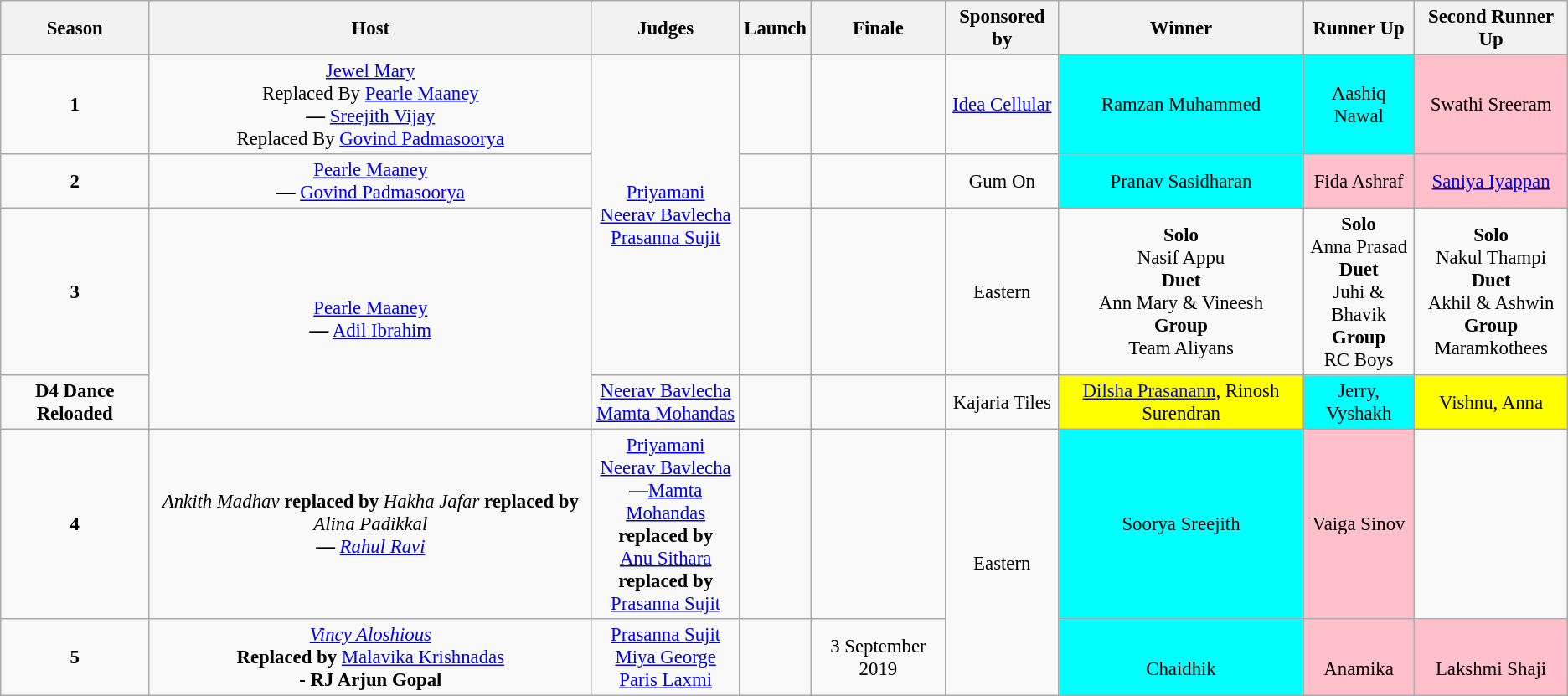<table class="wikitable sortable" style="text-align:center;margin:0.5em; font-size:95%">
<tr>
<th>Season</th>
<th>Host</th>
<th>Judges</th>
<th>Launch</th>
<th>Finale</th>
<th>Sponsored by</th>
<th>Winner</th>
<th>Runner Up</th>
<th>Second Runner Up</th>
</tr>
<tr>
<td><strong>1</strong></td>
<td rowspan=1><a href='#'>Jewel Mary</a><br> Replaced By <a href='#'>Pearle Maaney</a><br><strong>—</strong> <a href='#'>Sreejith Vijay</a><br> Replaced By <a href='#'>Govind Padmasoorya</a></td>
<td rowspan=3><a href='#'>Priyamani</a><br><a href='#'>Neerav Bavlecha</a><br><a href='#'>Prasanna Sujit</a></td>
<td></td>
<td></td>
<td><a href='#'>Idea Cellular</a></td>
<td style="background:cyan;">Ramzan Muhammed</td>
<td style="background:cyan;">Aashiq Nawal</td>
<td style="background:pink;">Swathi Sreeram</td>
</tr>
<tr>
<td><strong>2</strong></td>
<td rowspan=1><a href='#'>Pearle Maaney</a><br> <strong>—</strong> <a href='#'>Govind Padmasoorya</a></td>
<td></td>
<td></td>
<td>Gum On</td>
<td style="background:cyan;">Pranav Sasidharan</td>
<td style="background:pink;">Fida Ashraf</td>
<td style="background:pink;"><a href='#'>Saniya Iyappan</a></td>
</tr>
<tr>
<td><strong>3</strong></td>
<td rowspan=2><a href='#'>Pearle Maaney</a><br> <strong>—</strong> <a href='#'>Adil Ibrahim</a></td>
<td></td>
<td></td>
<td>Eastern</td>
<td><strong>Solo</strong><br>Nasif Appu<br><strong>Duet</strong><br>Ann Mary & Vineesh<br><strong>Group</strong><br>Team Aliyans</td>
<td><strong>Solo</strong><br>Anna Prasad<br><strong>Duet</strong><br>Juhi & Bhavik<br><strong>Group</strong><br>RC Boys</td>
<td><strong>Solo</strong><br>Nakul Thampi<br><strong>Duet</strong><br>Akhil & Ashwin<br><strong>Group</strong><br>Maramkothees</td>
</tr>
<tr>
<td><strong>D4 Dance Reloaded</strong></td>
<td><a href='#'>Neerav Bavlecha</a><br><a href='#'>Mamta Mohandas</a></td>
<td></td>
<td></td>
<td>Kajaria Tiles</td>
<td style="background:yellow;"><a href='#'>Dilsha Prasanann</a>, Rinosh Surendran</td>
<td style="background:cyan;">Jerry, Vyshakh</td>
<td style="background:yellow;">Vishnu, Anna</td>
</tr>
<tr>
<td><strong>4</strong></td>
<td><em>Ankith Madhav</em> <strong>replaced by</strong> <em>Hakha Jafar</em> <strong>replaced by</strong> <em>Alina Padikkal</em><br> <strong>—</strong> <em><a href='#'>Rahul Ravi</a></em></td>
<td><a href='#'>Priyamani</a><br><a href='#'>Neerav Bavlecha</a><br><strong>—</strong><a href='#'>Mamta Mohandas</a> <br><strong>replaced by</strong><br><a href='#'>Anu Sithara</a> <br><strong>replaced by</strong><br><a href='#'>Prasanna Sujit</a></td>
<td></td>
<td></td>
<td Rowspan=2>Eastern</td>
<td style="background:cyan;">Soorya Sreejith</td>
<td style="background:pink;">Vaiga Sinov</td>
</tr>
<tr>
<td><strong>5</strong></td>
<td><em><a href='#'>Vincy Aloshious</a></em><br> <strong>Replaced by</strong> <a href='#'>Malavika Krishnadas</a><br><strong>-</strong> <strong>RJ Arjun Gopal</strong></td>
<td><a href='#'>Prasanna Sujit</a><br><a href='#'>Miya George</a><br><a href='#'>Paris Laxmi</a></td>
<td></td>
<td>3 September 2019</td>
<td style="background:cyan;"><br>Chaidhik</td>
<td style="background:pink;"><br>Anamika</td>
<td style="background:pink;"><br>Lakshmi Shaji</td>
</tr>
</table>
